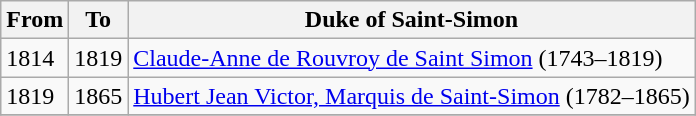<table class="wikitable">
<tr>
<th>From</th>
<th>To</th>
<th>Duke of Saint-Simon</th>
</tr>
<tr>
<td>1814</td>
<td>1819</td>
<td><a href='#'>Claude-Anne de Rouvroy de Saint Simon</a> (1743–1819)</td>
</tr>
<tr>
<td>1819</td>
<td>1865</td>
<td><a href='#'>Hubert Jean Victor, Marquis de Saint-Simon</a> (1782–1865)</td>
</tr>
<tr>
</tr>
</table>
